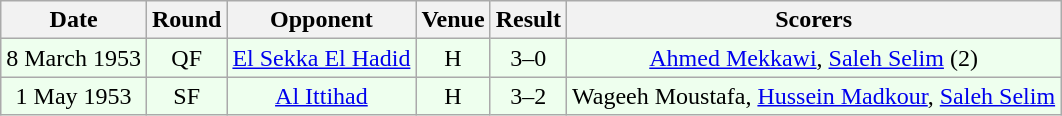<table class="wikitable sortable" style="font-size:100%; text-align:center">
<tr>
<th>Date</th>
<th>Round</th>
<th>Opponent</th>
<th>Venue</th>
<th>Result</th>
<th>Scorers</th>
</tr>
<tr bgcolor = "#EEFFEE">
<td>8 March 1953</td>
<td>QF</td>
<td><a href='#'>El Sekka El Hadid</a></td>
<td>H</td>
<td>3–0</td>
<td><a href='#'>Ahmed Mekkawi</a>, <a href='#'>Saleh Selim</a> (2)</td>
</tr>
<tr bgcolor = "#EEFFEE">
<td>1 May 1953</td>
<td>SF</td>
<td><a href='#'>Al Ittihad</a></td>
<td>H</td>
<td>3–2</td>
<td>Wageeh Moustafa, <a href='#'>Hussein Madkour</a>, <a href='#'>Saleh Selim</a></td>
</tr>
</table>
